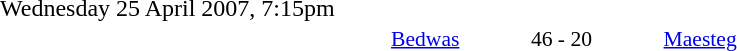<table style="width:70%;" cellspacing="1">
<tr>
<th width=35%></th>
<th width=15%></th>
<th></th>
</tr>
<tr>
<td>Wednesday 25 April 2007, 7:15pm</td>
</tr>
<tr style=font-size:90%>
<td align=right><a href='#'>Bedwas</a></td>
<td align=center>46 - 20</td>
<td><a href='#'>Maesteg</a></td>
</tr>
</table>
